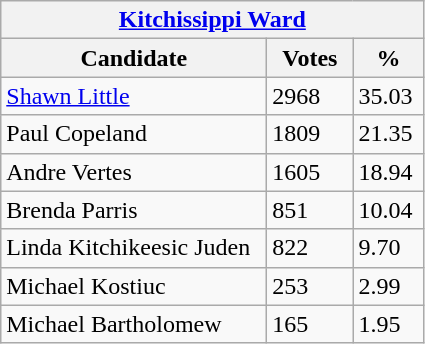<table class="wikitable">
<tr>
<th colspan="3"><a href='#'>Kitchissippi Ward</a></th>
</tr>
<tr>
<th style="width: 170px">Candidate</th>
<th style="width: 50px">Votes</th>
<th style="width: 40px">%</th>
</tr>
<tr>
<td><a href='#'>Shawn Little</a></td>
<td>2968</td>
<td>35.03</td>
</tr>
<tr>
<td>Paul Copeland</td>
<td>1809</td>
<td>21.35</td>
</tr>
<tr>
<td>Andre Vertes</td>
<td>1605</td>
<td>18.94</td>
</tr>
<tr>
<td>Brenda Parris</td>
<td>851</td>
<td>10.04</td>
</tr>
<tr>
<td>Linda Kitchikeesic Juden</td>
<td>822</td>
<td>9.70</td>
</tr>
<tr>
<td>Michael Kostiuc</td>
<td>253</td>
<td>2.99</td>
</tr>
<tr>
<td>Michael Bartholomew</td>
<td>165</td>
<td>1.95</td>
</tr>
</table>
